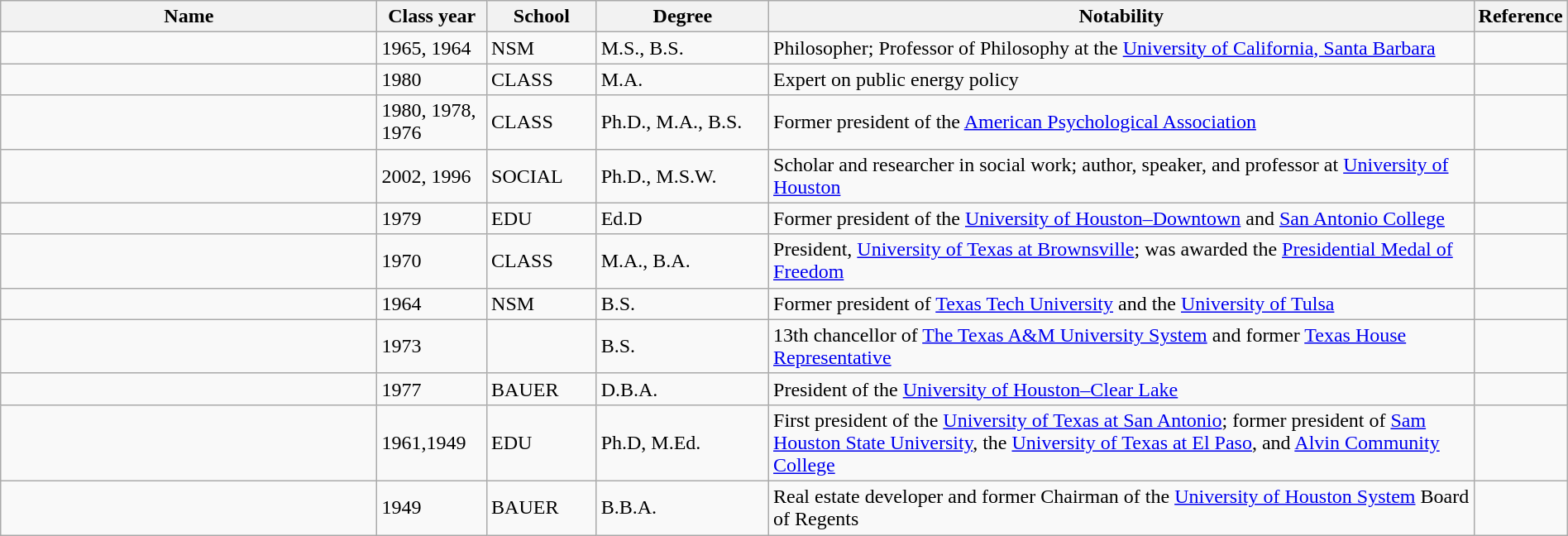<table class="wikitable sortable" style="width:100%">
<tr>
<th style="width:*;">Name</th>
<th style="width:7%;">Class year</th>
<th style="width:7%;">School</th>
<th style="width:11%;">Degree</th>
<th style="width:45%;">Notability</th>
<th style="width:5%;" class="unsortable">Reference</th>
</tr>
<tr>
<td></td>
<td>1965, 1964</td>
<td>NSM</td>
<td>M.S., B.S.</td>
<td>Philosopher; Professor of Philosophy at the <a href='#'>University of California, Santa Barbara</a></td>
<td style="text-align:center;"></td>
</tr>
<tr>
<td></td>
<td>1980</td>
<td>CLASS</td>
<td>M.A.</td>
<td>Expert on public energy policy</td>
<td style="text-align:center;"></td>
</tr>
<tr>
<td></td>
<td>1980, 1978, 1976</td>
<td>CLASS</td>
<td>Ph.D., M.A., B.S.</td>
<td>Former president of the <a href='#'>American Psychological Association</a></td>
<td style="text-align:center;"></td>
</tr>
<tr>
<td></td>
<td>2002, 1996</td>
<td>SOCIAL</td>
<td>Ph.D., M.S.W.</td>
<td>Scholar and researcher in social work; author, speaker, and professor at <a href='#'>University of Houston</a></td>
<td style="text-align:center;"></td>
</tr>
<tr>
<td></td>
<td>1979</td>
<td>EDU</td>
<td>Ed.D</td>
<td>Former president of the <a href='#'>University of Houston–Downtown</a> and <a href='#'>San Antonio College</a></td>
<td style="text-align:center;"></td>
</tr>
<tr>
<td></td>
<td>1970</td>
<td>CLASS</td>
<td>M.A., B.A.</td>
<td>President, <a href='#'>University of Texas at Brownsville</a>; was awarded the <a href='#'>Presidential Medal of Freedom</a></td>
<td style="text-align:center;"></td>
</tr>
<tr>
<td></td>
<td>1964</td>
<td>NSM</td>
<td>B.S.</td>
<td>Former president of <a href='#'>Texas Tech University</a> and the <a href='#'>University of Tulsa</a></td>
<td style="text-align:center;"></td>
</tr>
<tr>
<td></td>
<td>1973</td>
<td></td>
<td>B.S.</td>
<td>13th chancellor of <a href='#'>The Texas A&M University System</a> and former <a href='#'>Texas House Representative</a></td>
<td style="text-align:center;"></td>
</tr>
<tr>
<td></td>
<td>1977</td>
<td>BAUER</td>
<td>D.B.A.</td>
<td>President of the <a href='#'>University of Houston–Clear Lake</a></td>
<td style="text-align:center;"></td>
</tr>
<tr>
<td></td>
<td>1961,1949</td>
<td>EDU</td>
<td>Ph.D, M.Ed.</td>
<td>First president of the <a href='#'>University of Texas at San Antonio</a>; former president of <a href='#'>Sam Houston State University</a>, the <a href='#'>University of Texas at El Paso</a>, and <a href='#'>Alvin Community College</a></td>
<td style="text-align:center;"></td>
</tr>
<tr>
<td></td>
<td>1949</td>
<td>BAUER</td>
<td>B.B.A.</td>
<td>Real estate developer and former Chairman of the <a href='#'>University of Houston System</a> Board of Regents</td>
<td style="text-align:center;"></td>
</tr>
</table>
